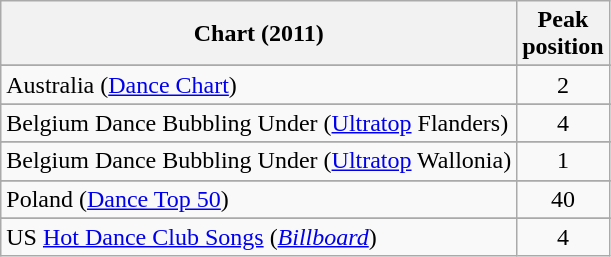<table class="wikitable sortable">
<tr>
<th>Chart (2011)</th>
<th>Peak<br>position</th>
</tr>
<tr>
</tr>
<tr>
<td align="left">Australia (<a href='#'>Dance Chart</a>)</td>
<td style="text-align:center;">2</td>
</tr>
<tr>
</tr>
<tr>
</tr>
<tr>
</tr>
<tr>
</tr>
<tr>
<td>Belgium Dance Bubbling Under (<a href='#'>Ultratop</a> Flanders)</td>
<td align=center>4</td>
</tr>
<tr>
</tr>
<tr>
</tr>
<tr>
<td>Belgium Dance Bubbling Under (<a href='#'>Ultratop</a> Wallonia)</td>
<td align=center>1</td>
</tr>
<tr>
</tr>
<tr>
</tr>
<tr>
</tr>
<tr>
</tr>
<tr>
</tr>
<tr>
</tr>
<tr>
<td>Poland (<a href='#'>Dance Top 50</a>)</td>
<td style="text-align:center;">40</td>
</tr>
<tr>
</tr>
<tr>
</tr>
<tr>
</tr>
<tr>
</tr>
<tr>
</tr>
<tr>
<td align="left">US <a href='#'>Hot Dance Club Songs</a> (<em><a href='#'>Billboard</a></em>)</td>
<td style="text-align:center;">4</td>
</tr>
</table>
